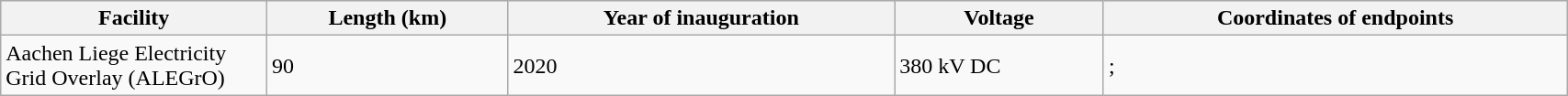<table class="wikitable sortable" width="90%">
<tr bgcolor="#dfdfdf">
<th width="17%">Facility</th>
<th>Length (km)</th>
<th>Year of inauguration</th>
<th>Voltage</th>
<th>Coordinates of endpoints</th>
</tr>
<tr>
<td>Aachen Liege Electricity Grid Overlay (ALEGrO)</td>
<td>90</td>
<td>2020</td>
<td>380 kV DC</td>
<td>;</td>
</tr>
</table>
